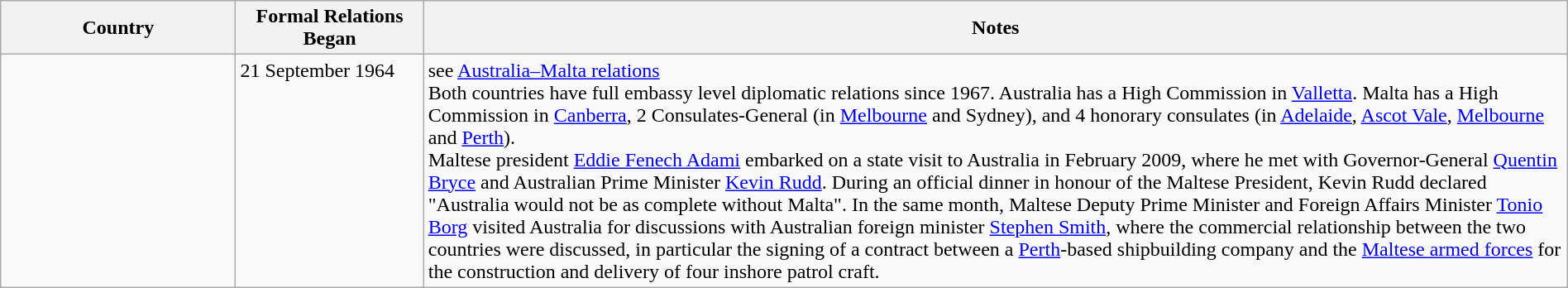<table class="wikitable sortable" style="width:100%; margin:auto;">
<tr>
<th style="width:15%;">Country</th>
<th style="width:12%;">Formal Relations Began</th>
<th>Notes</th>
</tr>
<tr valign="top">
<td></td>
<td>21 September 1964</td>
<td>see <a href='#'>Australia–Malta relations</a><br>Both countries have full embassy level diplomatic relations since 1967.  Australia has a High Commission in <a href='#'>Valletta</a>.  Malta has a High Commission in <a href='#'>Canberra</a>, 2 Consulates-General (in <a href='#'>Melbourne</a> and Sydney), and 4 honorary consulates (in <a href='#'>Adelaide</a>, <a href='#'>Ascot Vale</a>, <a href='#'>Melbourne</a> and <a href='#'>Perth</a>).<br>Maltese president <a href='#'>Eddie Fenech Adami</a> embarked on a state visit to Australia in February 2009, where he met with Governor-General <a href='#'>Quentin Bryce</a> and Australian Prime Minister <a href='#'>Kevin Rudd</a>.  During an official dinner in honour of the Maltese President, Kevin Rudd declared "Australia would not be as complete without Malta". In the same month, Maltese Deputy Prime Minister and Foreign Affairs Minister <a href='#'>Tonio Borg</a> visited Australia for discussions with Australian foreign minister <a href='#'>Stephen Smith</a>, where the commercial relationship between the two countries were discussed, in particular the signing of a contract between a <a href='#'>Perth</a>-based shipbuilding company and the <a href='#'>Maltese armed forces</a> for the construction and delivery of four inshore patrol craft.</td>
</tr>
</table>
